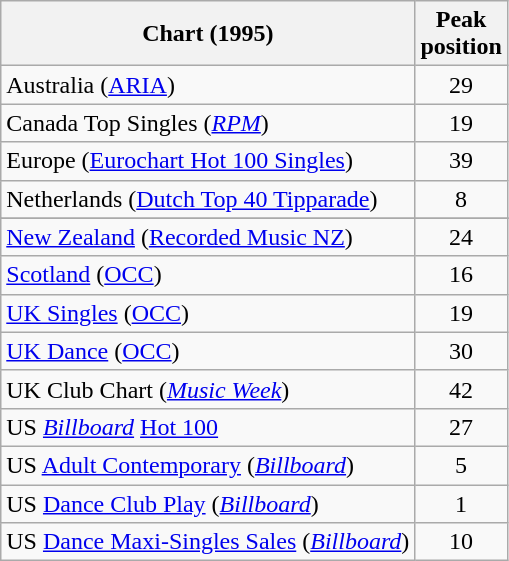<table class="wikitable sortable">
<tr>
<th>Chart (1995)</th>
<th>Peak<br>position</th>
</tr>
<tr>
<td>Australia (<a href='#'>ARIA</a>)</td>
<td align="center">29</td>
</tr>
<tr>
<td>Canada Top Singles (<em><a href='#'>RPM</a></em>)</td>
<td align="center">19</td>
</tr>
<tr>
<td>Europe (<a href='#'>Eurochart Hot 100 Singles</a>)</td>
<td align="center">39</td>
</tr>
<tr>
<td>Netherlands (<a href='#'>Dutch Top 40 Tipparade</a>)</td>
<td align="center">8</td>
</tr>
<tr>
</tr>
<tr>
<td><a href='#'>New Zealand</a> (<a href='#'>Recorded Music NZ</a>)</td>
<td align="center">24</td>
</tr>
<tr>
<td><a href='#'>Scotland</a> (<a href='#'>OCC</a>)</td>
<td align="center">16</td>
</tr>
<tr>
<td><a href='#'>UK Singles</a> (<a href='#'>OCC</a>)</td>
<td align="center">19</td>
</tr>
<tr>
<td><a href='#'>UK Dance</a> (<a href='#'>OCC</a>)</td>
<td align="center">30</td>
</tr>
<tr>
<td>UK Club Chart (<em><a href='#'>Music Week</a></em>)</td>
<td align="center">42</td>
</tr>
<tr>
<td>US <em><a href='#'>Billboard</a></em> <a href='#'>Hot 100</a></td>
<td align="center">27</td>
</tr>
<tr>
<td>US <a href='#'>Adult Contemporary</a> (<em><a href='#'>Billboard</a></em>)</td>
<td align="center">5</td>
</tr>
<tr>
<td>US <a href='#'>Dance Club Play</a> (<em><a href='#'>Billboard</a></em>)</td>
<td align="center">1</td>
</tr>
<tr>
<td>US <a href='#'>Dance Maxi-Singles Sales</a> (<em><a href='#'>Billboard</a></em>)</td>
<td align="center">10</td>
</tr>
</table>
